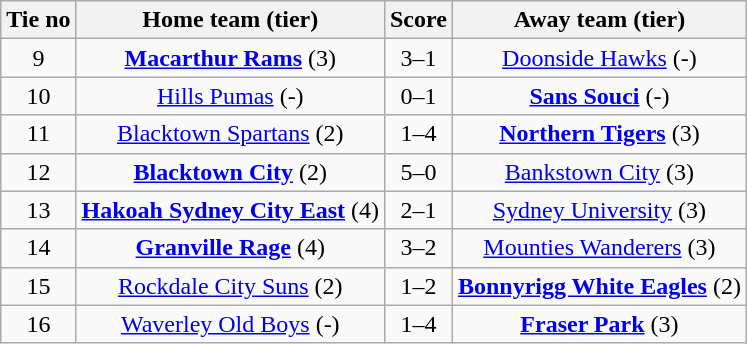<table class="wikitable" style="text-align:center">
<tr>
<th>Tie no</th>
<th>Home team (tier)</th>
<th>Score</th>
<th>Away team (tier)</th>
</tr>
<tr>
<td>9</td>
<td><strong><a href='#'>Macarthur Rams</a></strong> (3)</td>
<td>3–1</td>
<td><a href='#'>Doonside Hawks</a> (-)</td>
</tr>
<tr>
<td>10</td>
<td><a href='#'>Hills Pumas</a> (-)</td>
<td>0–1</td>
<td><strong><a href='#'>Sans Souci</a></strong> (-)</td>
</tr>
<tr>
<td>11</td>
<td><a href='#'>Blacktown Spartans</a> (2)</td>
<td>1–4</td>
<td><strong><a href='#'>Northern Tigers</a></strong> (3)</td>
</tr>
<tr>
<td>12</td>
<td><strong><a href='#'>Blacktown City</a></strong> (2)</td>
<td>5–0</td>
<td><a href='#'>Bankstown City</a> (3)</td>
</tr>
<tr>
<td>13</td>
<td><strong><a href='#'>Hakoah Sydney City East</a></strong> (4)</td>
<td>2–1</td>
<td><a href='#'>Sydney University</a> (3)</td>
</tr>
<tr>
<td>14</td>
<td><strong><a href='#'>Granville Rage</a></strong> (4)</td>
<td>3–2</td>
<td><a href='#'>Mounties Wanderers</a> (3)</td>
</tr>
<tr>
<td>15</td>
<td><a href='#'>Rockdale City Suns</a> (2)</td>
<td>1–2</td>
<td><strong><a href='#'>Bonnyrigg White Eagles</a></strong> (2)</td>
</tr>
<tr>
<td>16</td>
<td><a href='#'>Waverley Old Boys</a> (-)</td>
<td>1–4</td>
<td><strong><a href='#'>Fraser Park</a></strong> (3)</td>
</tr>
</table>
